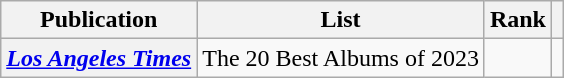<table class="wikitable sortable plainrowheaders" style="border:none; margin:0;">
<tr>
<th scope="col">Publication</th>
<th scope="col" class="unsortable">List</th>
<th scope="col" data-sort-type="number">Rank</th>
<th scope="col" class="unsortable"></th>
</tr>
<tr>
<th scope="row"><em><a href='#'>Los Angeles Times</a></em></th>
<td>The 20 Best Albums of 2023</td>
<td></td>
<td></td>
</tr>
</table>
